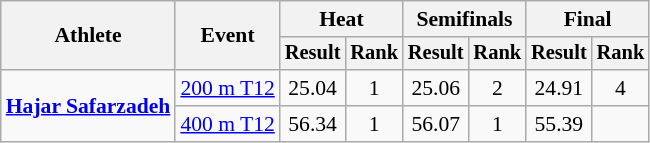<table class="wikitable" style="font-size:90%">
<tr>
<th rowspan="2">Athlete</th>
<th rowspan="2">Event</th>
<th colspan="2">Heat</th>
<th colspan="2">Semifinals</th>
<th colspan="2">Final</th>
</tr>
<tr style="font-size:95%">
<th>Result</th>
<th>Rank</th>
<th>Result</th>
<th>Rank</th>
<th>Result</th>
<th>Rank</th>
</tr>
<tr align=center>
<td align=left rowspan=2><strong><a href='#'>Hajar Safarzadeh</a></strong></td>
<td align=left><a href='#'>200 m T12</a></td>
<td>25.04 </td>
<td>1 <strong></strong></td>
<td>25.06</td>
<td>2 <strong></strong></td>
<td>24.91 </td>
<td>4</td>
</tr>
<tr align=center>
<td align=left><a href='#'>400 m T12</a></td>
<td>56.34 </td>
<td>1 <strong></strong></td>
<td>56.07 </td>
<td>1 <strong></strong></td>
<td>55.39 </td>
<td></td>
</tr>
</table>
